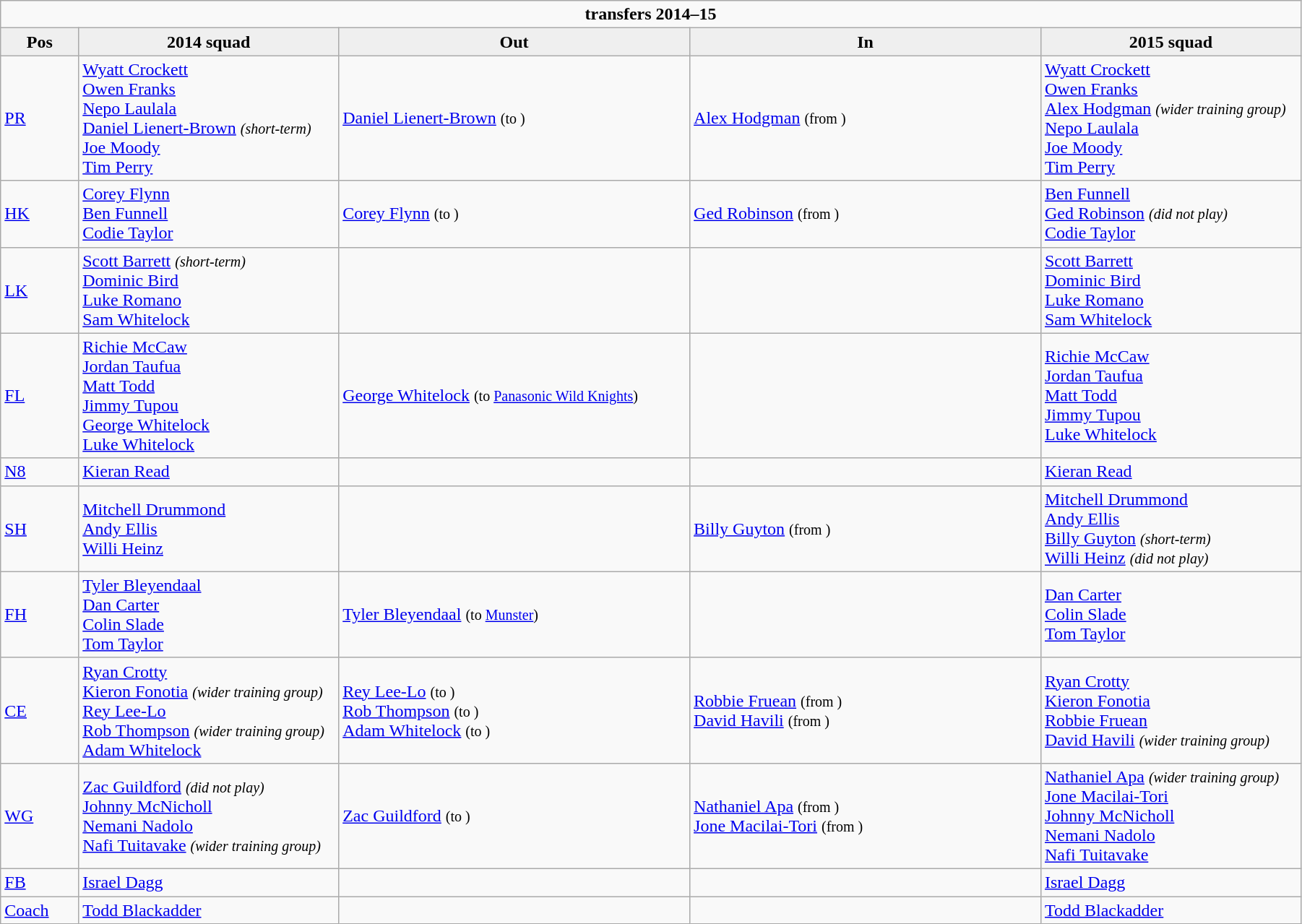<table class="wikitable" style="text-align: left; width:95%">
<tr>
<td colspan="100%" style="text-align:center;"><strong> transfers 2014–15</strong></td>
</tr>
<tr>
<th style="background:#efefef; width:6%;">Pos</th>
<th style="background:#efefef; width:20%;">2014 squad</th>
<th style="background:#efefef; width:27%;">Out</th>
<th style="background:#efefef; width:27%;">In</th>
<th style="background:#efefef; width:20%;">2015 squad</th>
</tr>
<tr>
<td><a href='#'>PR</a></td>
<td> <a href='#'>Wyatt Crockett</a><br><a href='#'>Owen Franks</a><br><a href='#'>Nepo Laulala</a><br><a href='#'>Daniel Lienert-Brown</a> <small><em>(short-term)</em></small><br><a href='#'>Joe Moody</a><br><a href='#'>Tim Perry</a></td>
<td>  <a href='#'>Daniel Lienert-Brown</a> <small>(to )</small></td>
<td>  <a href='#'>Alex Hodgman</a> <small>(from )</small></td>
<td> <a href='#'>Wyatt Crockett</a><br><a href='#'>Owen Franks</a><br><a href='#'>Alex Hodgman</a> <small><em>(wider training group)</em></small><br><a href='#'>Nepo Laulala</a><br><a href='#'>Joe Moody</a><br><a href='#'>Tim Perry</a></td>
</tr>
<tr>
<td><a href='#'>HK</a></td>
<td> <a href='#'>Corey Flynn</a><br><a href='#'>Ben Funnell</a><br><a href='#'>Codie Taylor</a></td>
<td>  <a href='#'>Corey Flynn</a> <small>(to )</small></td>
<td>  <a href='#'>Ged Robinson</a> <small>(from )</small></td>
<td> <a href='#'>Ben Funnell</a><br><a href='#'>Ged Robinson</a> <small><em>(did not play)</em></small><br><a href='#'>Codie Taylor</a></td>
</tr>
<tr>
<td><a href='#'>LK</a></td>
<td> <a href='#'>Scott Barrett</a> <small><em>(short-term)</em></small><br><a href='#'>Dominic Bird</a><br><a href='#'>Luke Romano</a><br><a href='#'>Sam Whitelock</a></td>
<td></td>
<td></td>
<td> <a href='#'>Scott Barrett</a><br><a href='#'>Dominic Bird</a><br><a href='#'>Luke Romano</a><br><a href='#'>Sam Whitelock</a></td>
</tr>
<tr>
<td><a href='#'>FL</a></td>
<td> <a href='#'>Richie McCaw</a><br><a href='#'>Jordan Taufua</a><br><a href='#'>Matt Todd</a><br><a href='#'>Jimmy Tupou</a><br><a href='#'>George Whitelock</a><br><a href='#'>Luke Whitelock</a></td>
<td>  <a href='#'>George Whitelock</a> <small>(to  <a href='#'>Panasonic Wild Knights</a>)</small></td>
<td></td>
<td> <a href='#'>Richie McCaw</a><br><a href='#'>Jordan Taufua</a><br><a href='#'>Matt Todd</a><br><a href='#'>Jimmy Tupou</a><br><a href='#'>Luke Whitelock</a></td>
</tr>
<tr>
<td><a href='#'>N8</a></td>
<td> <a href='#'>Kieran Read</a></td>
<td></td>
<td></td>
<td> <a href='#'>Kieran Read</a></td>
</tr>
<tr>
<td><a href='#'>SH</a></td>
<td> <a href='#'>Mitchell Drummond</a><br><a href='#'>Andy Ellis</a><br><a href='#'>Willi Heinz</a></td>
<td></td>
<td>  <a href='#'>Billy Guyton</a> <small>(from )</small></td>
<td> <a href='#'>Mitchell Drummond</a><br><a href='#'>Andy Ellis</a><br><a href='#'>Billy Guyton</a> <small><em>(short-term)</em></small><br><a href='#'>Willi Heinz</a> <small><em>(did not play)</em></small></td>
</tr>
<tr>
<td><a href='#'>FH</a></td>
<td> <a href='#'>Tyler Bleyendaal</a><br><a href='#'>Dan Carter</a><br><a href='#'>Colin Slade</a><br><a href='#'>Tom Taylor</a></td>
<td>  <a href='#'>Tyler Bleyendaal</a> <small>(to  <a href='#'>Munster</a>)</small></td>
<td></td>
<td> <a href='#'>Dan Carter</a><br><a href='#'>Colin Slade</a><br><a href='#'>Tom Taylor</a></td>
</tr>
<tr>
<td><a href='#'>CE</a></td>
<td> <a href='#'>Ryan Crotty</a><br><a href='#'>Kieron Fonotia</a> <small><em>(wider training group)</em></small><br><a href='#'>Rey Lee-Lo</a><br><a href='#'>Rob Thompson</a> <small><em>(wider training group)</em></small><br><a href='#'>Adam Whitelock</a></td>
<td>  <a href='#'>Rey Lee-Lo</a> <small>(to )</small><br> <a href='#'>Rob Thompson</a> <small>(to )</small><br> <a href='#'>Adam Whitelock</a> <small>(to )</small></td>
<td>  <a href='#'>Robbie Fruean</a> <small>(from )</small><br> <a href='#'>David Havili</a> <small>(from )</small></td>
<td> <a href='#'>Ryan Crotty</a><br><a href='#'>Kieron Fonotia</a><br><a href='#'>Robbie Fruean</a><br><a href='#'>David Havili</a> <small><em>(wider training group)</em></small></td>
</tr>
<tr>
<td><a href='#'>WG</a></td>
<td> <a href='#'>Zac Guildford</a> <small><em>(did not play)</em></small><br><a href='#'>Johnny McNicholl</a><br><a href='#'>Nemani Nadolo</a><br><a href='#'>Nafi Tuitavake</a> <small><em>(wider training group)</em></small></td>
<td>  <a href='#'>Zac Guildford</a> <small>(to )</small></td>
<td>  <a href='#'>Nathaniel Apa</a> <small>(from )</small><br> <a href='#'>Jone Macilai-Tori</a> <small>(from )</small></td>
<td> <a href='#'>Nathaniel Apa</a> <small><em>(wider training group)</em></small><br><a href='#'>Jone Macilai-Tori</a><br><a href='#'>Johnny McNicholl</a><br><a href='#'>Nemani Nadolo</a><br><a href='#'>Nafi Tuitavake</a></td>
</tr>
<tr>
<td><a href='#'>FB</a></td>
<td> <a href='#'>Israel Dagg</a></td>
<td></td>
<td></td>
<td> <a href='#'>Israel Dagg</a></td>
</tr>
<tr>
<td><a href='#'>Coach</a></td>
<td> <a href='#'>Todd Blackadder</a></td>
<td></td>
<td></td>
<td> <a href='#'>Todd Blackadder</a></td>
</tr>
</table>
